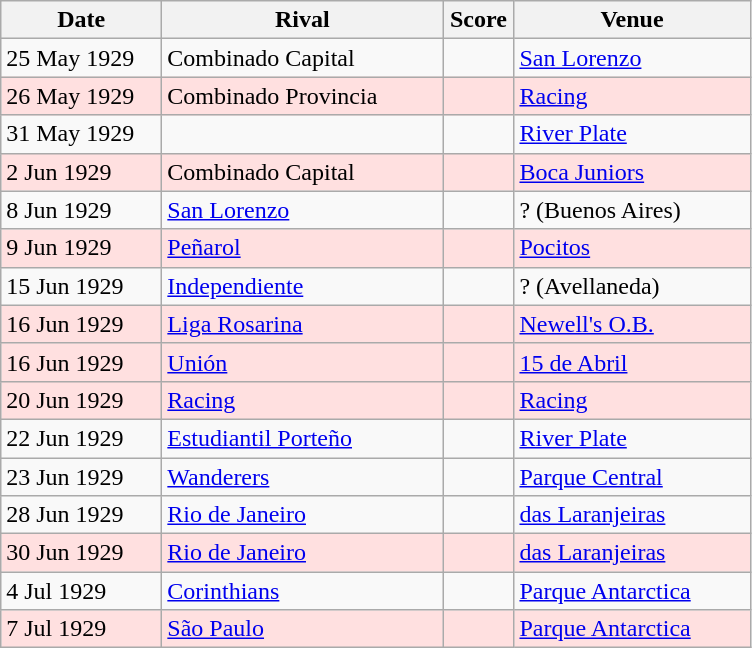<table class="wikitable sortable">
<tr>
<th width=100px>Date</th>
<th width=180px>Rival</th>
<th width=40px>Score</th>
<th width=150px>Venue</th>
</tr>
<tr>
<td>25 May 1929</td>
<td> Combinado Capital</td>
<td></td>
<td><a href='#'>San Lorenzo</a></td>
</tr>
<tr style="background:#ffe0e0">
<td>26 May 1929</td>
<td> Combinado Provincia</td>
<td></td>
<td><a href='#'>Racing</a></td>
</tr>
<tr>
<td>31 May 1929</td>
<td></td>
<td></td>
<td><a href='#'>River Plate</a></td>
</tr>
<tr style="background:#ffe0e0">
<td>2 Jun 1929</td>
<td> Combinado Capital</td>
<td></td>
<td><a href='#'>Boca Juniors</a></td>
</tr>
<tr>
<td>8 Jun 1929</td>
<td> <a href='#'>San Lorenzo</a></td>
<td></td>
<td>? (Buenos Aires)</td>
</tr>
<tr style="background:#ffe0e0">
<td>9 Jun 1929</td>
<td> <a href='#'>Peñarol</a></td>
<td></td>
<td><a href='#'>Pocitos</a></td>
</tr>
<tr>
<td>15 Jun 1929</td>
<td> <a href='#'>Independiente</a></td>
<td></td>
<td>? (Avellaneda)</td>
</tr>
<tr style="background:#ffe0e0">
<td>16 Jun 1929</td>
<td> <a href='#'>Liga Rosarina</a></td>
<td></td>
<td><a href='#'>Newell's O.B.</a></td>
</tr>
<tr style="background:#ffe0e0">
<td>16 Jun 1929</td>
<td> <a href='#'>Unión</a></td>
<td></td>
<td><a href='#'>15 de Abril</a></td>
</tr>
<tr style="background:#ffe0e0">
<td>20 Jun 1929</td>
<td> <a href='#'>Racing</a></td>
<td></td>
<td><a href='#'>Racing</a></td>
</tr>
<tr>
<td>22 Jun 1929</td>
<td> <a href='#'>Estudiantil Porteño</a></td>
<td></td>
<td><a href='#'>River Plate</a></td>
</tr>
<tr>
<td>23 Jun 1929</td>
<td> <a href='#'>Wanderers</a></td>
<td></td>
<td><a href='#'>Parque Central</a></td>
</tr>
<tr>
<td>28 Jun 1929</td>
<td> <a href='#'>Rio de Janeiro</a></td>
<td></td>
<td><a href='#'>das Laranjeiras</a></td>
</tr>
<tr style="background:#ffe0e0">
<td>30 Jun 1929</td>
<td> <a href='#'>Rio de Janeiro</a></td>
<td></td>
<td><a href='#'>das Laranjeiras</a></td>
</tr>
<tr>
<td>4 Jul 1929</td>
<td> <a href='#'>Corinthians</a></td>
<td></td>
<td><a href='#'>Parque Antarctica</a></td>
</tr>
<tr style="background:#ffe0e0">
<td>7 Jul 1929</td>
<td> <a href='#'>São Paulo</a></td>
<td></td>
<td><a href='#'>Parque Antarctica</a></td>
</tr>
</table>
